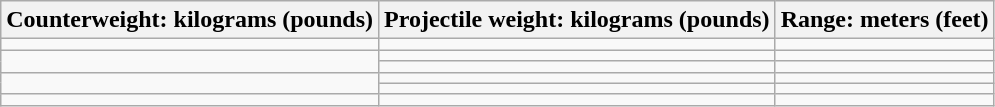<table class="wikitable">
<tr>
<th>Counterweight: kilograms (pounds)</th>
<th>Projectile weight: kilograms (pounds)</th>
<th>Range: meters (feet)</th>
</tr>
<tr>
<td></td>
<td></td>
<td></td>
</tr>
<tr>
<td rowspan="2" valign="top"></td>
<td></td>
<td></td>
</tr>
<tr>
<td></td>
<td></td>
</tr>
<tr>
<td rowspan="2" valign="top"></td>
<td></td>
<td></td>
</tr>
<tr>
<td></td>
<td></td>
</tr>
<tr>
<td></td>
<td></td>
<td></td>
</tr>
</table>
